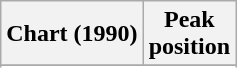<table class="wikitable plainrowheaders sortable" style="text-align:center;">
<tr>
<th scope="col">Chart (1990)</th>
<th scope="col">Peak<br>position</th>
</tr>
<tr>
</tr>
<tr>
</tr>
<tr>
</tr>
</table>
